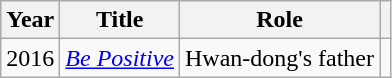<table class="wikitable sortable plainrowheaders">
<tr>
<th scope="col">Year</th>
<th scope="col">Title</th>
<th scope="col">Role</th>
<th scope="col" class="unsortable"></th>
</tr>
<tr>
<td>2016</td>
<td><em><a href='#'>Be Positive</a></em></td>
<td>Hwan-dong's father</td>
<td></td>
</tr>
</table>
